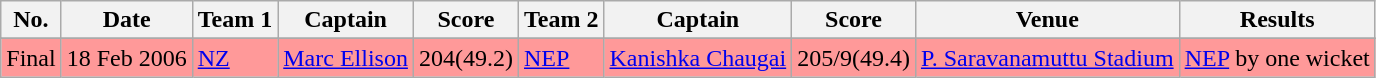<table class="wikitable">
<tr>
<th>No.</th>
<th>Date</th>
<th>Team 1</th>
<th>Captain</th>
<th>Score</th>
<th>Team 2</th>
<th>Captain</th>
<th>Score</th>
<th>Venue</th>
<th>Results</th>
</tr>
<tr>
</tr>
<tr bgcolor="FF9999">
<td>Final</td>
<td>18 Feb 2006</td>
<td><a href='#'>NZ</a></td>
<td><a href='#'>Marc Ellison</a></td>
<td>204(49.2)</td>
<td><a href='#'>NEP</a></td>
<td><a href='#'>Kanishka Chaugai</a></td>
<td>205/9(49.4)</td>
<td><a href='#'>P. Saravanamuttu Stadium</a></td>
<td><a href='#'>NEP</a> by one wicket</td>
</tr>
</table>
